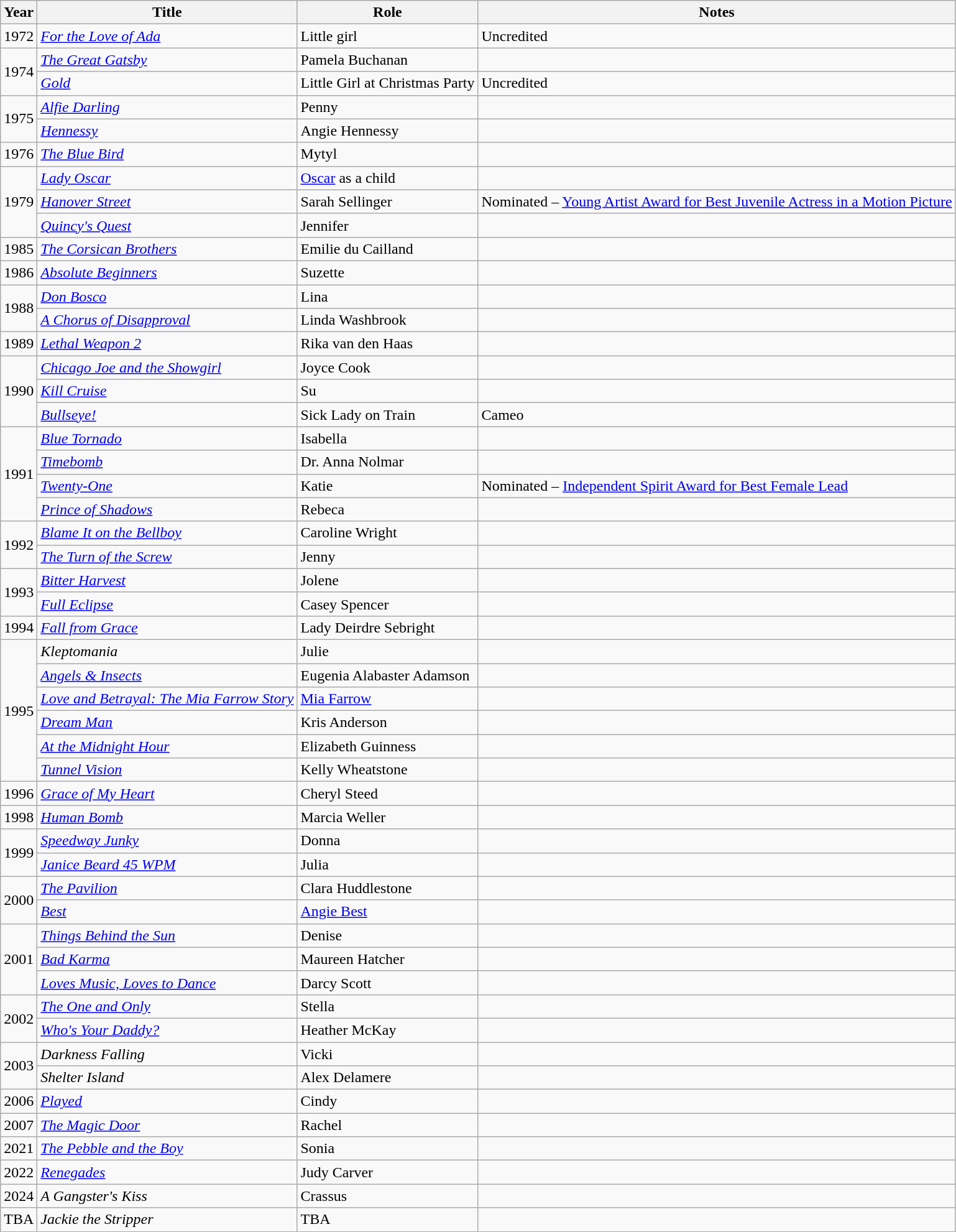<table class="wikitable">
<tr>
<th>Year</th>
<th>Title</th>
<th>Role</th>
<th>Notes</th>
</tr>
<tr>
<td>1972</td>
<td><em><a href='#'>For the Love of Ada</a></em></td>
<td>Little girl</td>
<td>Uncredited</td>
</tr>
<tr>
<td rowspan="2">1974</td>
<td><em><a href='#'>The Great Gatsby</a></em></td>
<td>Pamela Buchanan</td>
<td></td>
</tr>
<tr>
<td><em><a href='#'>Gold</a></em></td>
<td>Little Girl at Christmas Party</td>
<td>Uncredited</td>
</tr>
<tr>
<td rowspan="2">1975</td>
<td><em><a href='#'>Alfie Darling</a></em></td>
<td>Penny</td>
<td></td>
</tr>
<tr>
<td><em><a href='#'>Hennessy</a></em></td>
<td>Angie Hennessy</td>
<td></td>
</tr>
<tr>
<td>1976</td>
<td><em><a href='#'>The Blue Bird</a></em></td>
<td>Mytyl</td>
<td></td>
</tr>
<tr>
<td rowspan="3">1979</td>
<td><em><a href='#'>Lady Oscar</a></em></td>
<td><a href='#'>Oscar</a> as a child</td>
<td></td>
</tr>
<tr>
<td><em><a href='#'>Hanover Street</a></em></td>
<td>Sarah Sellinger</td>
<td>Nominated – <a href='#'>Young Artist Award for Best Juvenile Actress in a Motion Picture</a></td>
</tr>
<tr>
<td><em><a href='#'>Quincy's Quest</a></em></td>
<td>Jennifer</td>
<td></td>
</tr>
<tr>
<td>1985</td>
<td><em><a href='#'>The Corsican Brothers</a></em></td>
<td>Emilie du Cailland</td>
<td></td>
</tr>
<tr>
<td>1986</td>
<td><em><a href='#'>Absolute Beginners</a></em></td>
<td>Suzette</td>
<td></td>
</tr>
<tr>
<td rowspan="2">1988</td>
<td><em><a href='#'>Don Bosco</a></em></td>
<td>Lina</td>
<td></td>
</tr>
<tr>
<td><em><a href='#'>A Chorus of Disapproval</a></em></td>
<td>Linda Washbrook</td>
<td></td>
</tr>
<tr>
<td>1989</td>
<td><em><a href='#'>Lethal Weapon 2</a></em></td>
<td>Rika van den Haas</td>
<td></td>
</tr>
<tr>
<td rowspan="3">1990</td>
<td><em><a href='#'>Chicago Joe and the Showgirl</a></em></td>
<td>Joyce Cook</td>
<td></td>
</tr>
<tr>
<td><em><a href='#'>Kill Cruise</a></em></td>
<td>Su</td>
<td></td>
</tr>
<tr>
<td><em><a href='#'>Bullseye!</a></em></td>
<td>Sick Lady on Train</td>
<td>Cameo</td>
</tr>
<tr>
<td rowspan="4">1991</td>
<td><em><a href='#'>Blue Tornado</a></em></td>
<td>Isabella</td>
<td></td>
</tr>
<tr>
<td><em><a href='#'>Timebomb</a></em></td>
<td>Dr. Anna Nolmar</td>
<td></td>
</tr>
<tr>
<td><em><a href='#'>Twenty-One</a></em></td>
<td>Katie</td>
<td>Nominated – <a href='#'>Independent Spirit Award for Best Female Lead</a></td>
</tr>
<tr>
<td><em><a href='#'>Prince of Shadows</a></em></td>
<td>Rebeca</td>
<td></td>
</tr>
<tr>
<td rowspan="2">1992</td>
<td><em><a href='#'>Blame It on the Bellboy</a></em></td>
<td>Caroline Wright</td>
<td></td>
</tr>
<tr>
<td><em><a href='#'>The Turn of the Screw</a></em></td>
<td>Jenny</td>
<td></td>
</tr>
<tr>
<td rowspan="2">1993</td>
<td><em><a href='#'>Bitter Harvest</a></em></td>
<td>Jolene</td>
<td></td>
</tr>
<tr>
<td><em><a href='#'>Full Eclipse</a></em></td>
<td>Casey Spencer</td>
<td></td>
</tr>
<tr>
<td>1994</td>
<td><em><a href='#'>Fall from Grace</a></em></td>
<td>Lady Deirdre Sebright</td>
<td></td>
</tr>
<tr>
<td rowspan="6">1995</td>
<td><em>Kleptomania</em></td>
<td>Julie</td>
<td></td>
</tr>
<tr>
<td><em><a href='#'>Angels & Insects</a></em></td>
<td>Eugenia Alabaster Adamson</td>
<td></td>
</tr>
<tr>
<td><em><a href='#'>Love and Betrayal: The Mia Farrow Story</a></em></td>
<td><a href='#'>Mia Farrow</a></td>
<td></td>
</tr>
<tr>
<td><em><a href='#'>Dream Man</a></em></td>
<td>Kris Anderson</td>
<td></td>
</tr>
<tr>
<td><em><a href='#'>At the Midnight Hour</a></em></td>
<td>Elizabeth Guinness</td>
<td></td>
</tr>
<tr>
<td><em><a href='#'>Tunnel Vision</a></em></td>
<td>Kelly Wheatstone</td>
<td></td>
</tr>
<tr>
<td>1996</td>
<td><em><a href='#'>Grace of My Heart</a></em></td>
<td>Cheryl Steed</td>
<td></td>
</tr>
<tr>
<td>1998</td>
<td><em><a href='#'>Human Bomb</a></em></td>
<td>Marcia Weller</td>
<td></td>
</tr>
<tr>
<td rowspan="2">1999</td>
<td><em><a href='#'>Speedway Junky</a></em></td>
<td>Donna</td>
<td></td>
</tr>
<tr>
<td><em><a href='#'>Janice Beard 45 WPM</a></em></td>
<td>Julia</td>
<td></td>
</tr>
<tr>
<td rowspan="2">2000</td>
<td><em><a href='#'>The Pavilion</a></em></td>
<td>Clara Huddlestone</td>
<td></td>
</tr>
<tr>
<td><em><a href='#'>Best</a></em></td>
<td><a href='#'>Angie Best</a></td>
<td></td>
</tr>
<tr>
<td rowspan="3">2001</td>
<td><em><a href='#'>Things Behind the Sun</a></em></td>
<td>Denise</td>
<td></td>
</tr>
<tr>
<td><em><a href='#'>Bad Karma</a></em></td>
<td>Maureen Hatcher</td>
<td></td>
</tr>
<tr>
<td><em><a href='#'>Loves Music, Loves to Dance</a></em></td>
<td>Darcy Scott</td>
<td></td>
</tr>
<tr>
<td rowspan="2">2002</td>
<td><em><a href='#'>The One and Only</a></em></td>
<td>Stella</td>
<td></td>
</tr>
<tr>
<td><em><a href='#'>Who's Your Daddy?</a></em></td>
<td>Heather McKay</td>
<td></td>
</tr>
<tr>
<td rowspan="2">2003</td>
<td><em>Darkness Falling</em></td>
<td>Vicki</td>
<td></td>
</tr>
<tr>
<td><em>Shelter Island</em></td>
<td>Alex Delamere</td>
<td></td>
</tr>
<tr>
<td>2006</td>
<td><em><a href='#'>Played</a></em></td>
<td>Cindy</td>
<td></td>
</tr>
<tr>
<td>2007</td>
<td><em><a href='#'>The Magic Door</a></em></td>
<td>Rachel</td>
<td></td>
</tr>
<tr>
<td>2021</td>
<td><em><a href='#'>The Pebble and the Boy</a></em></td>
<td>Sonia</td>
<td></td>
</tr>
<tr>
<td>2022</td>
<td><em><a href='#'>Renegades</a></em></td>
<td>Judy Carver</td>
<td></td>
</tr>
<tr>
<td>2024</td>
<td><em>A Gangster's Kiss</em></td>
<td>Crassus</td>
<td></td>
</tr>
<tr>
<td>TBA</td>
<td><em>Jackie the Stripper</em></td>
<td>TBA</td>
<td></td>
</tr>
<tr>
</tr>
</table>
